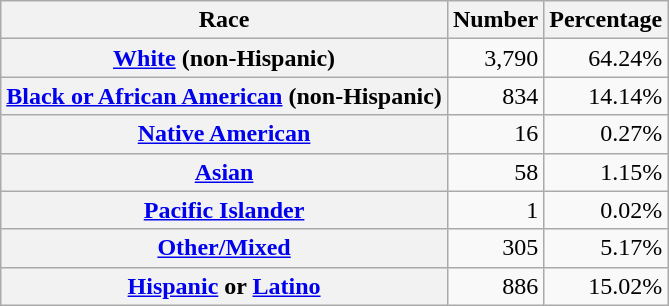<table class="wikitable" style="text-align:right">
<tr>
<th scope="col">Race</th>
<th scope="col">Number</th>
<th scope="col">Percentage</th>
</tr>
<tr>
<th scope="row"><a href='#'>White</a> (non-Hispanic)</th>
<td>3,790</td>
<td>64.24%</td>
</tr>
<tr>
<th scope="row"><a href='#'>Black or African American</a> (non-Hispanic)</th>
<td>834</td>
<td>14.14%</td>
</tr>
<tr>
<th scope="row"><a href='#'>Native American</a></th>
<td>16</td>
<td>0.27%</td>
</tr>
<tr>
<th scope="row"><a href='#'>Asian</a></th>
<td>58</td>
<td>1.15%</td>
</tr>
<tr>
<th scope="row"><a href='#'>Pacific Islander</a></th>
<td>1</td>
<td>0.02%</td>
</tr>
<tr>
<th scope="row"><a href='#'>Other/Mixed</a></th>
<td>305</td>
<td>5.17%</td>
</tr>
<tr>
<th scope="row"><a href='#'>Hispanic</a> or <a href='#'>Latino</a></th>
<td>886</td>
<td>15.02%</td>
</tr>
</table>
